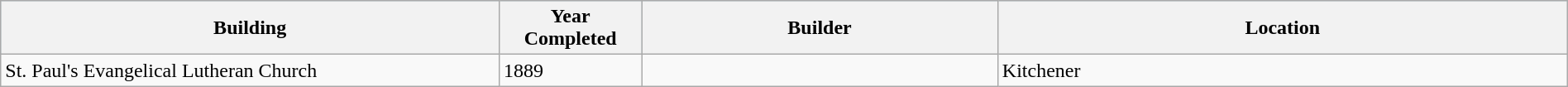<table class="wikitable" style="margin:1em auto;">
<tr bgcolor="lightblue">
<th width=28%>Building</th>
<th width=8%>Year Completed</th>
<th width=20%>Builder</th>
<th width=32%>Location</th>
</tr>
<tr>
<td>St. Paul's Evangelical Lutheran Church</td>
<td>1889</td>
<td></td>
<td>Kitchener</td>
</tr>
</table>
